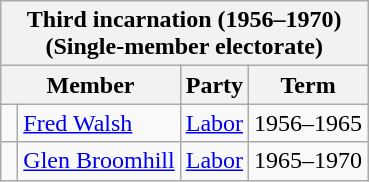<table class="wikitable">
<tr>
<th colspan=4>Third incarnation (1956–1970)<br>(Single-member electorate)</th>
</tr>
<tr>
<th colspan=2>Member</th>
<th>Party</th>
<th>Term</th>
</tr>
<tr>
<td> </td>
<td><a href='#'>Fred Walsh</a></td>
<td><a href='#'>Labor</a></td>
<td>1956–1965</td>
</tr>
<tr>
<td> </td>
<td><a href='#'>Glen Broomhill</a></td>
<td><a href='#'>Labor</a></td>
<td>1965–1970</td>
</tr>
</table>
